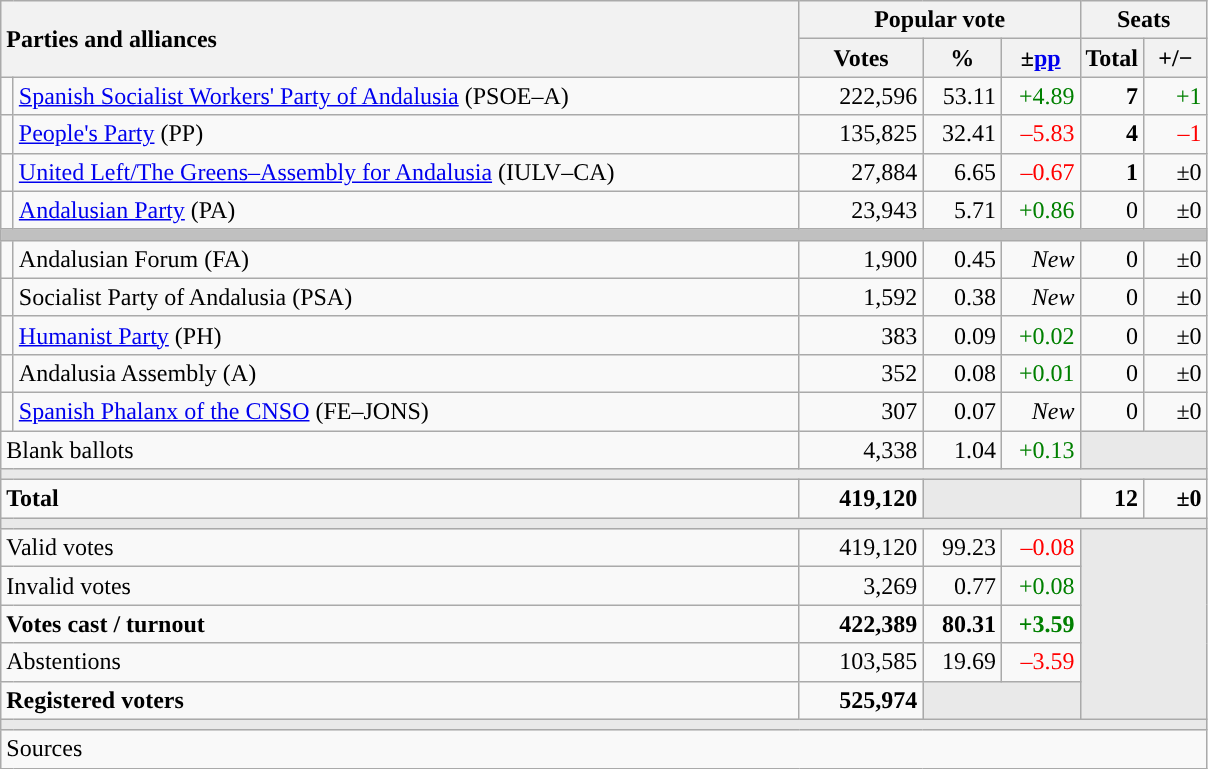<table class="wikitable" style="text-align:right;">
<tr>
<th style="text-align:left;" rowspan="2" colspan="2" width="525">Parties and alliances</th>
<th colspan="3">Popular vote</th>
<th colspan="2">Seats</th>
</tr>
<tr>
<th width="75">Votes</th>
<th width="45">%</th>
<th width="45">±<a href='#'>pp</a></th>
<th width="35">Total</th>
<th width="35">+/−</th>
</tr>
<tr>
<td width="1" style="color:inherit;background:"></td>
<td align="left"><a href='#'>Spanish Socialist Workers' Party of Andalusia</a> (PSOE–A)</td>
<td>222,596</td>
<td>53.11</td>
<td style="color:green;">+4.89</td>
<td><strong>7</strong></td>
<td style="color:green;">+1</td>
</tr>
<tr>
<td style="color:inherit;background:"></td>
<td align="left"><a href='#'>People's Party</a> (PP)</td>
<td>135,825</td>
<td>32.41</td>
<td style="color:red;">–5.83</td>
<td><strong>4</strong></td>
<td style="color:red;">–1</td>
</tr>
<tr>
<td style="color:inherit;background:"></td>
<td align="left"><a href='#'>United Left/The Greens–Assembly for Andalusia</a> (IULV–CA)</td>
<td>27,884</td>
<td>6.65</td>
<td style="color:red;">–0.67</td>
<td><strong>1</strong></td>
<td>±0</td>
</tr>
<tr>
<td style="color:inherit;background:"></td>
<td align="left"><a href='#'>Andalusian Party</a> (PA)</td>
<td>23,943</td>
<td>5.71</td>
<td style="color:green;">+0.86</td>
<td>0</td>
<td>±0</td>
</tr>
<tr>
<td colspan="7" bgcolor="#C0C0C0"></td>
</tr>
<tr>
<td style="color:inherit;background:"></td>
<td align="left">Andalusian Forum (FA)</td>
<td>1,900</td>
<td>0.45</td>
<td><em>New</em></td>
<td>0</td>
<td>±0</td>
</tr>
<tr>
<td style="color:inherit;background:"></td>
<td align="left">Socialist Party of Andalusia (PSA)</td>
<td>1,592</td>
<td>0.38</td>
<td><em>New</em></td>
<td>0</td>
<td>±0</td>
</tr>
<tr>
<td style="color:inherit;background:"></td>
<td align="left"><a href='#'>Humanist Party</a> (PH)</td>
<td>383</td>
<td>0.09</td>
<td style="color:green;">+0.02</td>
<td>0</td>
<td>±0</td>
</tr>
<tr>
<td style="color:inherit;background:"></td>
<td align="left">Andalusia Assembly (A)</td>
<td>352</td>
<td>0.08</td>
<td style="color:green;">+0.01</td>
<td>0</td>
<td>±0</td>
</tr>
<tr>
<td style="color:inherit;background:"></td>
<td align="left"><a href='#'>Spanish Phalanx of the CNSO</a> (FE–JONS)</td>
<td>307</td>
<td>0.07</td>
<td><em>New</em></td>
<td>0</td>
<td>±0</td>
</tr>
<tr>
<td align="left" colspan="2">Blank ballots</td>
<td>4,338</td>
<td>1.04</td>
<td style="color:green;">+0.13</td>
<td bgcolor="#E9E9E9" colspan="2"></td>
</tr>
<tr>
<td colspan="7" bgcolor="#E9E9E9"></td>
</tr>
<tr style="font-weight:bold;">
<td align="left" colspan="2">Total</td>
<td>419,120</td>
<td bgcolor="#E9E9E9" colspan="2"></td>
<td>12</td>
<td>±0</td>
</tr>
<tr>
<td colspan="7" bgcolor="#E9E9E9"></td>
</tr>
<tr>
<td align="left" colspan="2">Valid votes</td>
<td>419,120</td>
<td>99.23</td>
<td style="color:red;">–0.08</td>
<td bgcolor="#E9E9E9" colspan="2" rowspan="5"></td>
</tr>
<tr>
<td align="left" colspan="2">Invalid votes</td>
<td>3,269</td>
<td>0.77</td>
<td style="color:green;">+0.08</td>
</tr>
<tr style="font-weight:bold;">
<td align="left" colspan="2">Votes cast / turnout</td>
<td>422,389</td>
<td>80.31</td>
<td style="color:green;">+3.59</td>
</tr>
<tr>
<td align="left" colspan="2">Abstentions</td>
<td>103,585</td>
<td>19.69</td>
<td style="color:red;">–3.59</td>
</tr>
<tr style="font-weight:bold;">
<td align="left" colspan="2">Registered voters</td>
<td>525,974</td>
<td bgcolor="#E9E9E9" colspan="2"></td>
</tr>
<tr>
<td colspan="7" bgcolor="#E9E9E9"></td>
</tr>
<tr>
<td align="left" colspan="7">Sources</td>
</tr>
</table>
